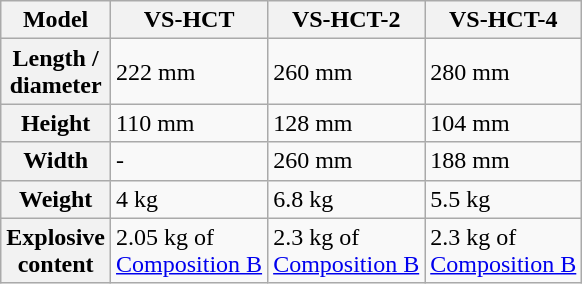<table class=wikitable>
<tr>
<th>Model</th>
<th>VS-HCT</th>
<th>VS-HCT-2</th>
<th>VS-HCT-4</th>
</tr>
<tr>
<th>Length /<br> diameter</th>
<td>222 mm</td>
<td>260 mm</td>
<td>280 mm</td>
</tr>
<tr>
<th>Height</th>
<td>110 mm</td>
<td>128 mm</td>
<td>104 mm</td>
</tr>
<tr>
<th>Width</th>
<td>-</td>
<td>260 mm</td>
<td>188 mm</td>
</tr>
<tr>
<th>Weight</th>
<td>4 kg</td>
<td>6.8 kg</td>
<td>5.5 kg</td>
</tr>
<tr>
<th>Explosive <br> content</th>
<td>2.05 kg of <br> <a href='#'>Composition B</a></td>
<td>2.3 kg of <br> <a href='#'>Composition B</a></td>
<td>2.3 kg of <br> <a href='#'>Composition B</a></td>
</tr>
</table>
